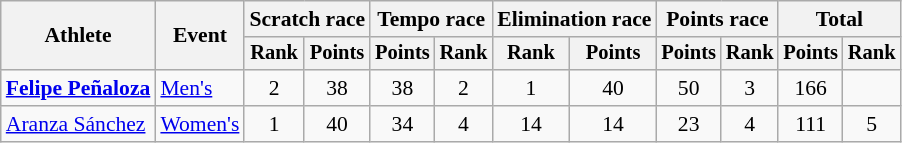<table class=wikitable style="font-size:90%;">
<tr>
<th rowspan=2>Athlete</th>
<th rowspan=2>Event</th>
<th colspan=2>Scratch race</th>
<th colspan=2>Tempo race</th>
<th colspan=2>Elimination race</th>
<th colspan=2>Points race</th>
<th colspan=2>Total</th>
</tr>
<tr style="font-size:95%">
<th>Rank</th>
<th>Points</th>
<th>Points</th>
<th>Rank</th>
<th>Rank</th>
<th>Points</th>
<th>Points</th>
<th>Rank</th>
<th>Points</th>
<th>Rank</th>
</tr>
<tr align=center>
<td align=left><strong><a href='#'>Felipe Peñaloza</a></strong></td>
<td align=left><a href='#'>Men's</a></td>
<td>2</td>
<td>38</td>
<td>38</td>
<td>2</td>
<td>1</td>
<td>40</td>
<td>50</td>
<td>3</td>
<td>166</td>
<td></td>
</tr>
<tr align=center>
<td align=left><a href='#'>Aranza Sánchez</a></td>
<td align=left><a href='#'>Women's</a></td>
<td>1</td>
<td>40</td>
<td>34</td>
<td>4</td>
<td>14</td>
<td>14</td>
<td>23</td>
<td>4</td>
<td>111</td>
<td>5</td>
</tr>
</table>
